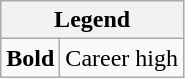<table class="wikitable">
<tr>
<th colspan="2">Legend</th>
</tr>
<tr>
<td><strong>Bold</strong></td>
<td>Career high</td>
</tr>
</table>
